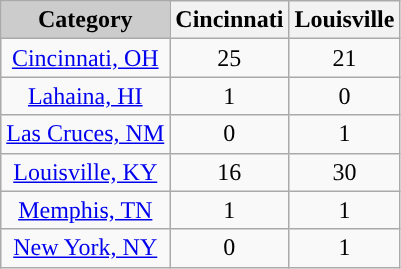<table class="wikitable">
<tr>
<th style="background:#CCCCCC; text-align:center"><strong>Category</strong></th>
<th><strong>Cincinnati</strong></th>
<th><strong>Louisville</strong></th>
</tr>
<tr>
<td align=center><a href='#'>Cincinnati, OH</a></td>
<td align=center>25</td>
<td align=center>21</td>
</tr>
<tr>
<td align=center><a href='#'>Lahaina, HI</a></td>
<td align=center>1</td>
<td align=center>0</td>
</tr>
<tr>
<td align=center><a href='#'>Las Cruces, NM</a></td>
<td align=center>0</td>
<td align=center>1</td>
</tr>
<tr>
<td align=center><a href='#'>Louisville, KY</a></td>
<td align=center>16</td>
<td align=center>30</td>
</tr>
<tr>
<td align=center><a href='#'>Memphis, TN</a></td>
<td align=center>1</td>
<td align=center>1</td>
</tr>
<tr>
<td align=center><a href='#'>New York, NY</a></td>
<td align=center>0</td>
<td align=center>1</td>
</tr>
</table>
